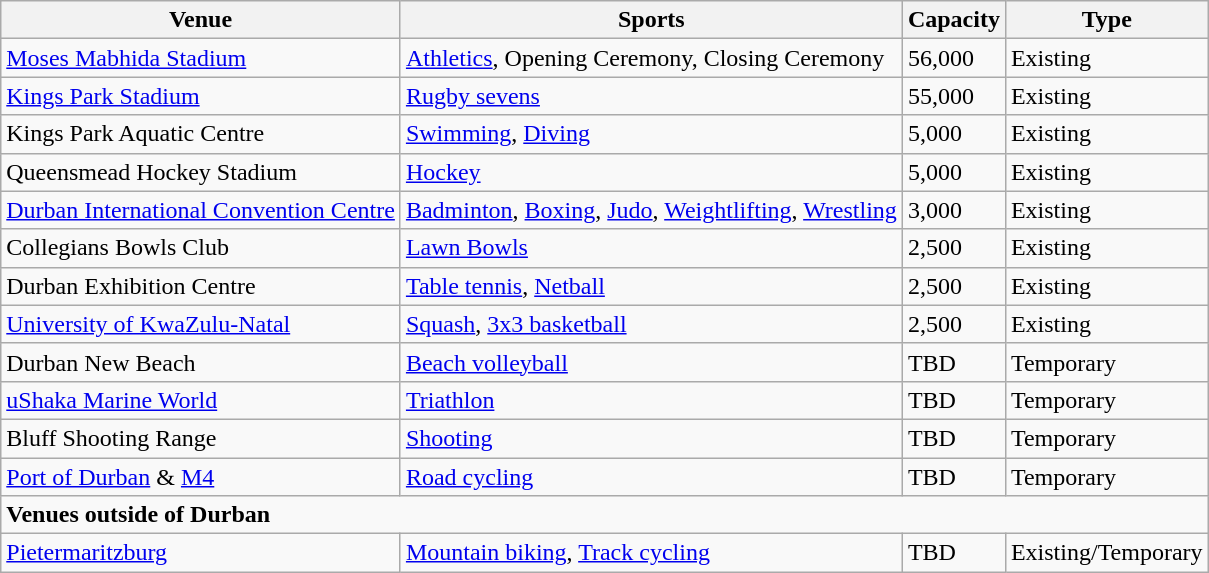<table class="wikitable sortable">
<tr>
<th>Venue</th>
<th>Sports</th>
<th>Capacity</th>
<th>Type</th>
</tr>
<tr>
<td><a href='#'>Moses Mabhida Stadium</a></td>
<td><a href='#'>Athletics</a>, Opening Ceremony, Closing Ceremony</td>
<td>56,000</td>
<td>Existing</td>
</tr>
<tr>
<td><a href='#'>Kings Park Stadium</a></td>
<td><a href='#'>Rugby sevens</a></td>
<td>55,000</td>
<td>Existing</td>
</tr>
<tr>
<td>Kings Park Aquatic Centre</td>
<td><a href='#'>Swimming</a>, <a href='#'>Diving</a></td>
<td>5,000</td>
<td>Existing</td>
</tr>
<tr>
<td>Queensmead Hockey Stadium</td>
<td><a href='#'>Hockey</a></td>
<td>5,000</td>
<td>Existing</td>
</tr>
<tr>
<td><a href='#'>Durban International Convention Centre</a></td>
<td><a href='#'>Badminton</a>, <a href='#'>Boxing</a>, <a href='#'>Judo</a>, <a href='#'>Weightlifting</a>, <a href='#'>Wrestling</a></td>
<td>3,000</td>
<td>Existing</td>
</tr>
<tr>
<td>Collegians Bowls Club</td>
<td><a href='#'>Lawn Bowls</a></td>
<td>2,500</td>
<td>Existing</td>
</tr>
<tr>
<td>Durban Exhibition Centre</td>
<td><a href='#'>Table tennis</a>, <a href='#'>Netball</a></td>
<td>2,500</td>
<td>Existing</td>
</tr>
<tr>
<td><a href='#'>University of KwaZulu-Natal</a></td>
<td><a href='#'>Squash</a>, <a href='#'>3x3 basketball</a></td>
<td>2,500</td>
<td>Existing</td>
</tr>
<tr>
<td>Durban New Beach</td>
<td><a href='#'>Beach volleyball</a></td>
<td>TBD</td>
<td>Temporary</td>
</tr>
<tr>
<td><a href='#'>uShaka Marine World</a></td>
<td><a href='#'>Triathlon</a></td>
<td>TBD</td>
<td>Temporary</td>
</tr>
<tr>
<td>Bluff Shooting Range</td>
<td><a href='#'>Shooting</a></td>
<td>TBD</td>
<td>Temporary</td>
</tr>
<tr>
<td><a href='#'>Port of Durban</a> & <a href='#'>M4</a></td>
<td><a href='#'>Road cycling</a></td>
<td>TBD</td>
<td>Temporary</td>
</tr>
<tr>
<td colspan="4"><strong>Venues outside of Durban</strong></td>
</tr>
<tr>
<td><a href='#'>Pietermaritzburg</a></td>
<td><a href='#'>Mountain biking</a>, <a href='#'>Track cycling</a></td>
<td>TBD</td>
<td>Existing/Temporary</td>
</tr>
</table>
